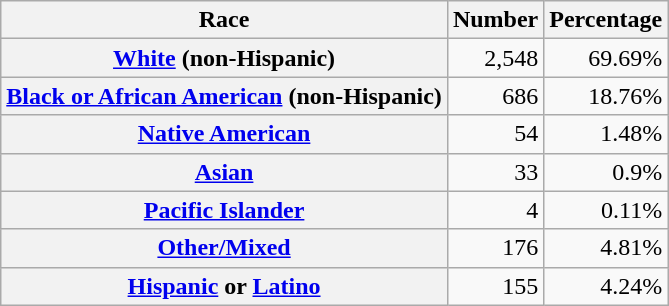<table class="wikitable" style="text-align:right">
<tr>
<th scope="col">Race</th>
<th scope="col">Number</th>
<th scope="col">Percentage</th>
</tr>
<tr>
<th scope="row"><a href='#'>White</a> (non-Hispanic)</th>
<td>2,548</td>
<td>69.69%</td>
</tr>
<tr>
<th scope="row"><a href='#'>Black or African American</a> (non-Hispanic)</th>
<td>686</td>
<td>18.76%</td>
</tr>
<tr>
<th scope="row"><a href='#'>Native American</a></th>
<td>54</td>
<td>1.48%</td>
</tr>
<tr>
<th scope="row"><a href='#'>Asian</a></th>
<td>33</td>
<td>0.9%</td>
</tr>
<tr>
<th scope="row"><a href='#'>Pacific Islander</a></th>
<td>4</td>
<td>0.11%</td>
</tr>
<tr>
<th scope="row"><a href='#'>Other/Mixed</a></th>
<td>176</td>
<td>4.81%</td>
</tr>
<tr>
<th scope="row"><a href='#'>Hispanic</a> or <a href='#'>Latino</a></th>
<td>155</td>
<td>4.24%</td>
</tr>
</table>
